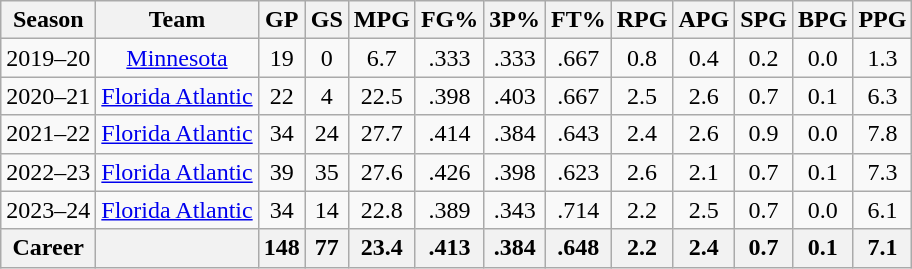<table class="wikitable" style="text-align: center;">
<tr>
<th>Season</th>
<th>Team</th>
<th>GP</th>
<th>GS</th>
<th>MPG</th>
<th>FG%</th>
<th>3P%</th>
<th>FT%</th>
<th>RPG</th>
<th>APG</th>
<th>SPG</th>
<th>BPG</th>
<th>PPG</th>
</tr>
<tr>
<td>2019–20</td>
<td><a href='#'>Minnesota</a></td>
<td>19</td>
<td>0</td>
<td>6.7</td>
<td>.333</td>
<td>.333</td>
<td>.667</td>
<td>0.8</td>
<td>0.4</td>
<td>0.2</td>
<td>0.0</td>
<td>1.3</td>
</tr>
<tr>
<td>2020–21</td>
<td><a href='#'>Florida Atlantic</a></td>
<td>22</td>
<td>4</td>
<td>22.5</td>
<td>.398</td>
<td>.403</td>
<td>.667</td>
<td>2.5</td>
<td>2.6</td>
<td>0.7</td>
<td>0.1</td>
<td>6.3</td>
</tr>
<tr>
<td>2021–22</td>
<td><a href='#'>Florida Atlantic</a></td>
<td>34</td>
<td>24</td>
<td>27.7</td>
<td>.414</td>
<td>.384</td>
<td>.643</td>
<td>2.4</td>
<td>2.6</td>
<td>0.9</td>
<td>0.0</td>
<td>7.8</td>
</tr>
<tr>
<td>2022–23</td>
<td><a href='#'>Florida Atlantic</a></td>
<td>39</td>
<td>35</td>
<td>27.6</td>
<td>.426</td>
<td>.398</td>
<td>.623</td>
<td>2.6</td>
<td>2.1</td>
<td>0.7</td>
<td>0.1</td>
<td>7.3</td>
</tr>
<tr>
<td>2023–24</td>
<td><a href='#'>Florida Atlantic</a></td>
<td>34</td>
<td>14</td>
<td>22.8</td>
<td>.389</td>
<td>.343</td>
<td>.714</td>
<td>2.2</td>
<td>2.5</td>
<td>0.7</td>
<td>0.0</td>
<td>6.1</td>
</tr>
<tr>
<th>Career</th>
<th></th>
<th>148</th>
<th>77</th>
<th>23.4</th>
<th>.413</th>
<th>.384</th>
<th>.648</th>
<th>2.2</th>
<th>2.4</th>
<th>0.7</th>
<th>0.1</th>
<th>7.1</th>
</tr>
</table>
